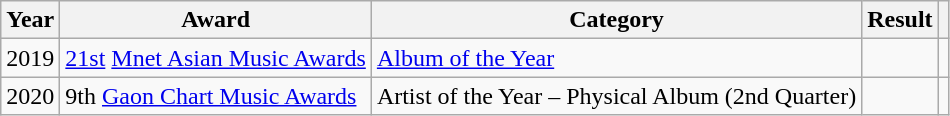<table class="wikitable">
<tr>
<th>Year</th>
<th>Award</th>
<th>Category</th>
<th>Result</th>
<th></th>
</tr>
<tr>
<td>2019</td>
<td><a href='#'>21st</a> <a href='#'>Mnet Asian Music Awards</a></td>
<td><a href='#'>Album of the Year</a></td>
<td></td>
<td style="text-align:center;"></td>
</tr>
<tr>
<td>2020</td>
<td>9th <a href='#'>Gaon Chart Music Awards</a></td>
<td>Artist of the Year – Physical Album (2nd Quarter)</td>
<td></td>
<td style="text-align:center;"></td>
</tr>
</table>
